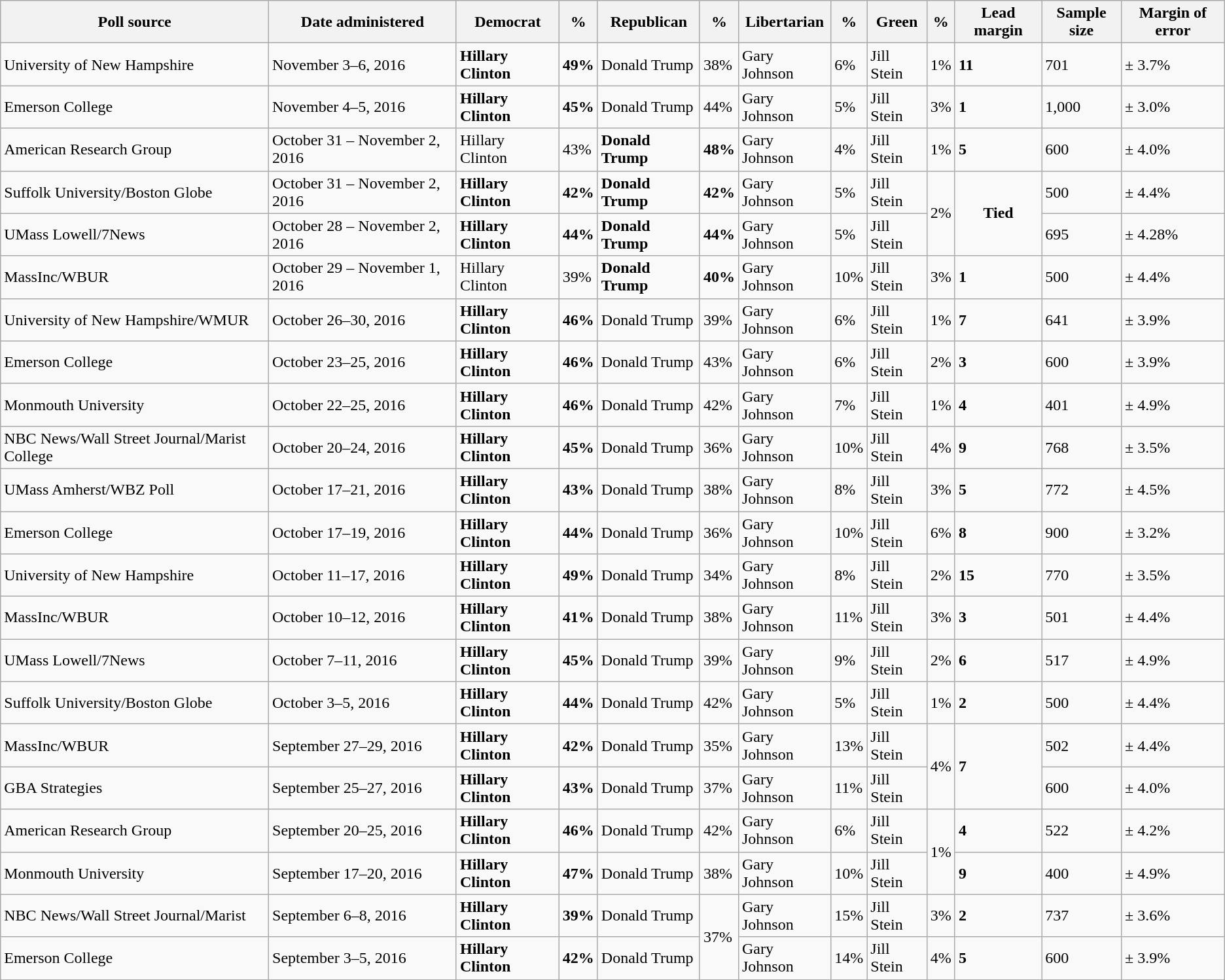<table class="wikitable">
<tr>
<th>Poll source</th>
<th>Date administered</th>
<th>Democrat</th>
<th>%</th>
<th>Republican</th>
<th>%</th>
<th>Libertarian</th>
<th>%</th>
<th>Green</th>
<th>%</th>
<th>Lead margin</th>
<th>Sample size</th>
<th>Margin of error</th>
</tr>
<tr>
<td>University of New Hampshire</td>
<td>November 3–6, 2016</td>
<td><strong>Hillary Clinton</strong></td>
<td><strong>49%</strong></td>
<td>Donald Trump</td>
<td>38%</td>
<td>Gary Johnson</td>
<td>6%</td>
<td>Jill Stein</td>
<td>1%</td>
<td><strong>11</strong></td>
<td>701</td>
<td>± 3.7%</td>
</tr>
<tr>
<td>Emerson College</td>
<td>November 4–5, 2016</td>
<td><strong>Hillary Clinton</strong></td>
<td><strong>45%</strong></td>
<td>Donald Trump</td>
<td>44%</td>
<td>Gary Johnson</td>
<td>5%</td>
<td>Jill Stein</td>
<td>3%</td>
<td><strong>1</strong></td>
<td>1,000</td>
<td>± 3.0%</td>
</tr>
<tr>
<td>American Research Group</td>
<td>October 31 – November 2, 2016</td>
<td>Hillary Clinton</td>
<td>43%</td>
<td><strong>Donald Trump</strong></td>
<td><strong>48%</strong></td>
<td>Gary Johnson</td>
<td>4%</td>
<td>Jill Stein</td>
<td>1%</td>
<td><strong>5</strong></td>
<td>600</td>
<td>± 4.0%</td>
</tr>
<tr>
<td>Suffolk University/Boston Globe</td>
<td>October 31 – November 2, 2016</td>
<td><strong>Hillary Clinton</strong></td>
<td><strong>42%</strong></td>
<td><strong>Donald Trump</strong></td>
<td><strong>42%</strong></td>
<td>Gary Johnson</td>
<td>5%</td>
<td>Jill Stein</td>
<td rowspan="2">2%</td>
<td rowspan="2" align="center"><strong>Tied</strong></td>
<td>500</td>
<td>± 4.4%</td>
</tr>
<tr>
<td>UMass Lowell/7News</td>
<td>October 28 – November 2, 2016</td>
<td><strong>Hillary Clinton</strong></td>
<td><strong>44%</strong></td>
<td><strong>Donald Trump</strong></td>
<td><strong>44%</strong></td>
<td>Gary Johnson</td>
<td>5%</td>
<td>Jill Stein</td>
<td>695</td>
<td>± 4.28%</td>
</tr>
<tr>
<td>MassInc/WBUR</td>
<td>October 29 – November 1, 2016</td>
<td>Hillary Clinton</td>
<td>39%</td>
<td><strong>Donald Trump</strong></td>
<td><strong>40%</strong></td>
<td>Gary Johnson</td>
<td>10%</td>
<td>Jill Stein</td>
<td>3%</td>
<td><strong>1</strong></td>
<td>500</td>
<td>± 4.4%</td>
</tr>
<tr>
<td>University of New Hampshire/WMUR</td>
<td>October 26–30, 2016</td>
<td><strong>Hillary Clinton</strong></td>
<td><strong>46%</strong></td>
<td>Donald Trump</td>
<td>39%</td>
<td>Gary Johnson</td>
<td>6%</td>
<td>Jill Stein</td>
<td>1%</td>
<td><strong>7</strong></td>
<td>641</td>
<td>± 3.9%</td>
</tr>
<tr>
<td>Emerson College</td>
<td>October 23–25, 2016</td>
<td><strong>Hillary Clinton</strong></td>
<td><strong>46%</strong></td>
<td>Donald Trump</td>
<td>43%</td>
<td>Gary Johnson</td>
<td>6%</td>
<td>Jill Stein</td>
<td>2%</td>
<td><strong>3</strong></td>
<td>600</td>
<td>± 3.9%</td>
</tr>
<tr>
<td>Monmouth University</td>
<td>October 22–25, 2016</td>
<td><strong>Hillary Clinton</strong></td>
<td><strong>46%</strong></td>
<td>Donald Trump</td>
<td>42%</td>
<td>Gary Johnson</td>
<td>7%</td>
<td>Jill Stein</td>
<td>1%</td>
<td><strong>4</strong></td>
<td>401</td>
<td>± 4.9%</td>
</tr>
<tr>
<td>NBC News/Wall Street Journal/Marist College</td>
<td>October 20–24, 2016</td>
<td><strong>Hillary Clinton</strong></td>
<td><strong>45%</strong></td>
<td>Donald Trump</td>
<td>36%</td>
<td>Gary Johnson</td>
<td>10%</td>
<td>Jill Stein</td>
<td>4%</td>
<td><strong>9</strong></td>
<td>768</td>
<td>± 3.5%</td>
</tr>
<tr>
<td>UMass Amherst/WBZ Poll</td>
<td>October 17–21, 2016</td>
<td><strong>Hillary Clinton</strong></td>
<td><strong>43%</strong></td>
<td>Donald Trump</td>
<td>38%</td>
<td>Gary Johnson</td>
<td>8%</td>
<td>Jill Stein</td>
<td>3%</td>
<td><strong>5</strong></td>
<td>772</td>
<td>± 4.5%</td>
</tr>
<tr>
<td>Emerson College</td>
<td>October 17–19, 2016</td>
<td><strong>Hillary Clinton</strong></td>
<td><strong>44%</strong></td>
<td>Donald Trump</td>
<td>36%</td>
<td>Gary Johnson</td>
<td>10%</td>
<td>Jill Stein</td>
<td>6%</td>
<td><strong>8</strong></td>
<td>900</td>
<td>± 3.2%</td>
</tr>
<tr>
<td>University of New Hampshire</td>
<td>October 11–17, 2016</td>
<td><strong>Hillary Clinton</strong></td>
<td><strong>49%</strong></td>
<td>Donald Trump</td>
<td>34%</td>
<td>Gary Johnson</td>
<td>8%</td>
<td>Jill Stein</td>
<td>2%</td>
<td><strong>15</strong></td>
<td>770</td>
<td>± 3.5%</td>
</tr>
<tr>
<td>MassInc/WBUR</td>
<td>October 10–12, 2016</td>
<td><strong>Hillary Clinton</strong></td>
<td><strong>41%</strong></td>
<td>Donald Trump</td>
<td>38%</td>
<td>Gary Johnson</td>
<td>11%</td>
<td>Jill Stein</td>
<td>3%</td>
<td><strong>3</strong></td>
<td>501</td>
<td>± 4.4%</td>
</tr>
<tr>
<td>UMass Lowell/7News</td>
<td>October 7–11, 2016</td>
<td><strong>Hillary Clinton</strong></td>
<td><strong>45%</strong></td>
<td>Donald Trump</td>
<td>39%</td>
<td>Gary Johnson</td>
<td>9%</td>
<td>Jill Stein</td>
<td>2%</td>
<td><strong>6</strong></td>
<td>517</td>
<td>± 4.9%</td>
</tr>
<tr>
<td>Suffolk University/Boston Globe</td>
<td>October 3–5, 2016</td>
<td><strong>Hillary Clinton</strong></td>
<td><strong>44%</strong></td>
<td>Donald Trump</td>
<td>42%</td>
<td>Gary Johnson</td>
<td>5%</td>
<td>Jill Stein</td>
<td>1%</td>
<td><strong>2</strong></td>
<td>500</td>
<td>± 4.4%</td>
</tr>
<tr>
<td>MassInc/WBUR</td>
<td>September 27–29, 2016</td>
<td><strong>Hillary Clinton</strong></td>
<td><strong>42%</strong></td>
<td>Donald Trump</td>
<td>35%</td>
<td>Gary Johnson</td>
<td>13%</td>
<td>Jill Stein</td>
<td rowspan="2">4%</td>
<td rowspan="2" ><strong>7</strong></td>
<td>502</td>
<td>± 4.4%</td>
</tr>
<tr>
<td>GBA Strategies</td>
<td>September 25–27, 2016</td>
<td><strong>Hillary Clinton</strong></td>
<td><strong>43%</strong></td>
<td>Donald Trump</td>
<td>37%</td>
<td>Gary Johnson</td>
<td>11%</td>
<td>Jill Stein</td>
<td>600</td>
<td>± 4.0%</td>
</tr>
<tr>
<td>American Research Group</td>
<td>September 20–25, 2016</td>
<td><strong>Hillary Clinton</strong></td>
<td><strong>46%</strong></td>
<td>Donald Trump</td>
<td>42%</td>
<td>Gary Johnson</td>
<td>6%</td>
<td>Jill Stein</td>
<td rowspan="2">1%</td>
<td><strong>4</strong></td>
<td>522</td>
<td>± 4.2%</td>
</tr>
<tr>
<td>Monmouth University</td>
<td>September 17–20, 2016</td>
<td><strong>Hillary Clinton</strong></td>
<td><strong>47%</strong></td>
<td>Donald Trump</td>
<td>38%</td>
<td>Gary Johnson</td>
<td>10%</td>
<td>Jill Stein</td>
<td><strong>9</strong></td>
<td>400</td>
<td>± 4.9%</td>
</tr>
<tr>
<td>NBC News/Wall Street Journal/Marist</td>
<td>September 6–8, 2016</td>
<td><strong>Hillary Clinton</strong></td>
<td><strong>39%</strong></td>
<td>Donald Trump</td>
<td rowspan="2">37%</td>
<td>Gary Johnson</td>
<td>15%</td>
<td>Jill Stein</td>
<td>3%</td>
<td><strong>2</strong></td>
<td>737</td>
<td>± 3.6%</td>
</tr>
<tr>
<td>Emerson College</td>
<td>September 3–5, 2016</td>
<td><strong>Hillary Clinton</strong></td>
<td><strong>42%</strong></td>
<td>Donald Trump</td>
<td>Gary Johnson</td>
<td>14%</td>
<td>Jill Stein</td>
<td>4%</td>
<td><strong>5</strong></td>
<td>600</td>
<td>± 3.9%</td>
</tr>
</table>
